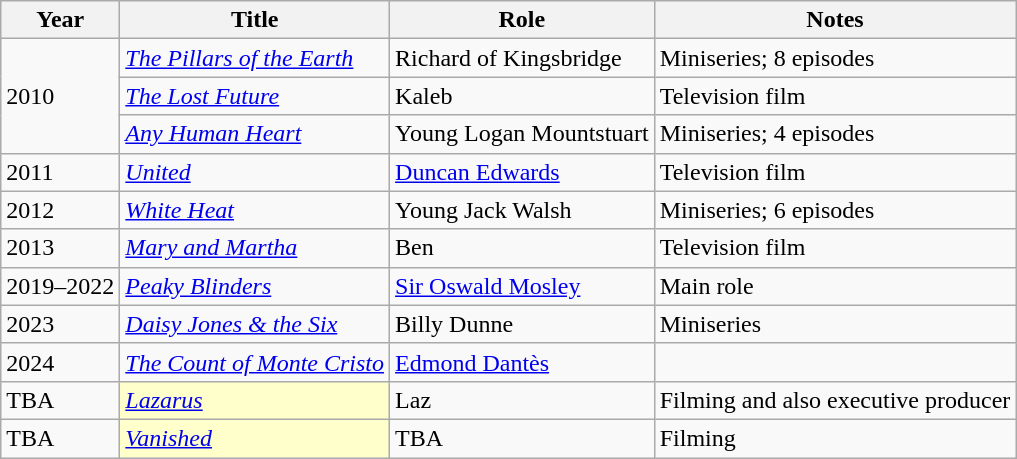<table class="wikitable sortable">
<tr>
<th>Year</th>
<th>Title</th>
<th>Role</th>
<th class="unsortable">Notes</th>
</tr>
<tr>
<td rowspan="3">2010</td>
<td data-sort-value="Pillars of the Earth, The"><em><a href='#'>The Pillars of the Earth</a></em></td>
<td>Richard of Kingsbridge</td>
<td>Miniseries; 8 episodes</td>
</tr>
<tr>
<td data-sort-value="Lost Future, The"><em><a href='#'>The Lost Future</a></em></td>
<td>Kaleb</td>
<td>Television film</td>
</tr>
<tr>
<td><em><a href='#'>Any Human Heart</a></em></td>
<td>Young Logan Mountstuart</td>
<td>Miniseries; 4 episodes</td>
</tr>
<tr>
<td>2011</td>
<td><em><a href='#'>United</a></em></td>
<td><a href='#'>Duncan Edwards</a></td>
<td>Television film</td>
</tr>
<tr>
<td>2012</td>
<td><em><a href='#'>White Heat</a></em></td>
<td>Young Jack Walsh</td>
<td>Miniseries; 6 episodes</td>
</tr>
<tr>
<td>2013</td>
<td><em><a href='#'>Mary and Martha</a></em></td>
<td>Ben</td>
<td>Television film</td>
</tr>
<tr>
<td>2019–2022</td>
<td><em><a href='#'>Peaky Blinders</a></em></td>
<td><a href='#'>Sir Oswald Mosley</a></td>
<td>Main role</td>
</tr>
<tr>
<td>2023</td>
<td><em><a href='#'>Daisy Jones & the Six</a></em></td>
<td>Billy Dunne</td>
<td>Miniseries</td>
</tr>
<tr>
<td>2024</td>
<td><a href='#'><em>The Count of Monte Cristo</em></a></td>
<td><a href='#'>Edmond Dantès</a></td>
<td></td>
</tr>
<tr>
<td>TBA</td>
<td style="background:#FFFFCC;"><em><a href='#'>Lazarus</a></em></td>
<td>Laz</td>
<td>Filming and also executive producer</td>
</tr>
<tr>
<td>TBA</td>
<td style="background:#FFFFCC;"><em><a href='#'>Vanished</a></em></td>
<td>TBA</td>
<td>Filming</td>
</tr>
</table>
